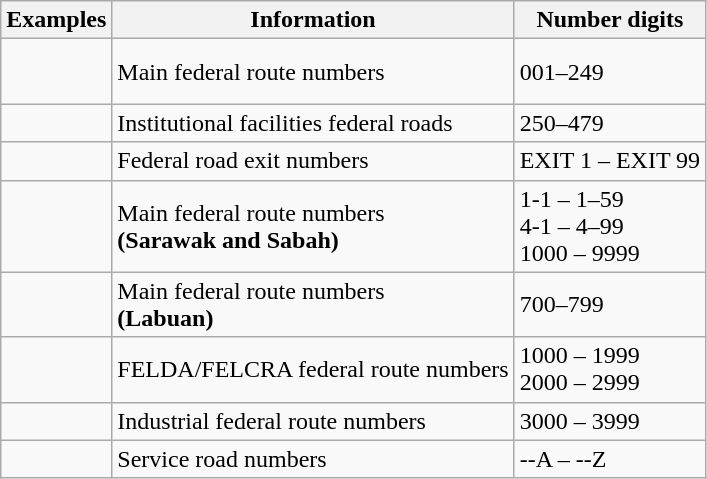<table class="wikitable">
<tr>
<th>Examples</th>
<th>Information</th>
<th>Number digits</th>
</tr>
<tr>
<td><br><br></td>
<td>Main federal route numbers</td>
<td>001–249</td>
</tr>
<tr>
<td><br></td>
<td>Institutional facilities federal roads</td>
<td>250–479</td>
</tr>
<tr>
<td><br></td>
<td>Federal road exit numbers</td>
<td>EXIT 1 – EXIT 99</td>
</tr>
<tr>
<td><br><br><br></td>
<td>Main federal route numbers<br><strong>(Sarawak and Sabah)</strong></td>
<td>1-1 – 1–59<br>4-1 – 4–99<br>1000 – 9999</td>
</tr>
<tr>
<td></td>
<td>Main federal route numbers<br><strong>(Labuan)</strong></td>
<td>700–799</td>
</tr>
<tr>
<td><br></td>
<td>FELDA/FELCRA federal route numbers</td>
<td>1000 – 1999<br>2000 – 2999</td>
</tr>
<tr>
<td><br></td>
<td>Industrial federal route numbers</td>
<td>3000 – 3999</td>
</tr>
<tr>
<td><br></td>
<td>Service road numbers</td>
<td>--A – --Z</td>
</tr>
</table>
